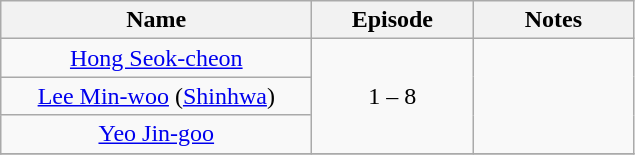<table class=wikitable style=text-align:center>
<tr>
<th style=width:200px>Name</th>
<th style=width:100px>Episode</th>
<th style=width:100px>Notes</th>
</tr>
<tr>
<td><a href='#'>Hong Seok-cheon</a></td>
<td rowspan=3>1 – 8</td>
<td rowspan=3></td>
</tr>
<tr>
<td><a href='#'>Lee Min-woo</a> (<a href='#'>Shinhwa</a>)</td>
</tr>
<tr>
<td><a href='#'>Yeo Jin-goo</a></td>
</tr>
<tr>
</tr>
</table>
